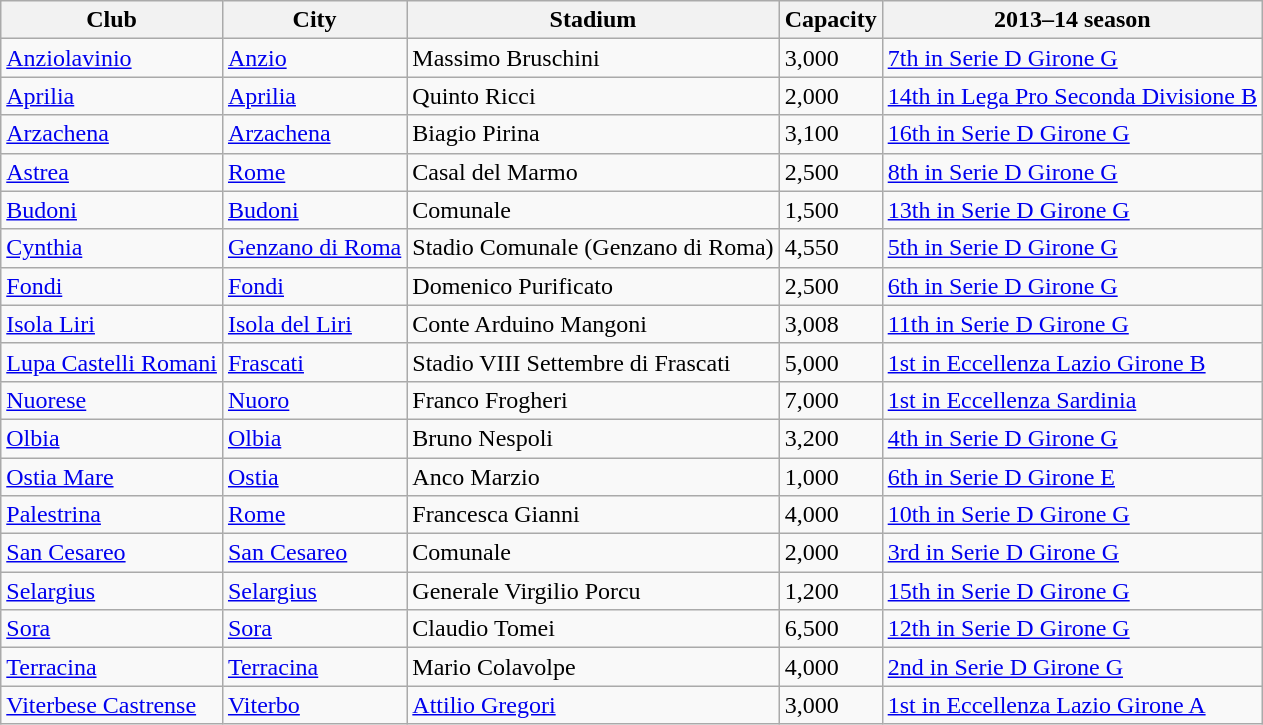<table class="wikitable sortable">
<tr>
<th>Club</th>
<th>City</th>
<th>Stadium</th>
<th>Capacity</th>
<th>2013–14 season</th>
</tr>
<tr>
<td><a href='#'>Anziolavinio</a></td>
<td><a href='#'>Anzio</a></td>
<td>Massimo Bruschini</td>
<td>3,000</td>
<td><a href='#'>7th in Serie D Girone G</a></td>
</tr>
<tr>
<td><a href='#'>Aprilia</a></td>
<td><a href='#'>Aprilia</a></td>
<td>Quinto Ricci</td>
<td>2,000</td>
<td><a href='#'>14th in Lega Pro Seconda Divisione B</a></td>
</tr>
<tr>
<td><a href='#'>Arzachena</a></td>
<td><a href='#'>Arzachena</a></td>
<td>Biagio Pirina</td>
<td>3,100</td>
<td><a href='#'>16th in Serie D Girone G</a></td>
</tr>
<tr>
<td><a href='#'>Astrea</a></td>
<td><a href='#'>Rome</a></td>
<td>Casal del Marmo</td>
<td>2,500</td>
<td><a href='#'>8th in Serie D Girone G</a></td>
</tr>
<tr>
<td><a href='#'>Budoni</a></td>
<td><a href='#'>Budoni</a></td>
<td>Comunale</td>
<td>1,500</td>
<td><a href='#'>13th in Serie D Girone G</a></td>
</tr>
<tr>
<td><a href='#'>Cynthia</a></td>
<td><a href='#'>Genzano di Roma</a></td>
<td>Stadio Comunale (Genzano di Roma)</td>
<td>4,550</td>
<td><a href='#'>5th in Serie D Girone G</a></td>
</tr>
<tr>
<td><a href='#'>Fondi</a></td>
<td><a href='#'>Fondi</a></td>
<td>Domenico Purificato</td>
<td>2,500</td>
<td><a href='#'>6th in Serie D Girone G</a></td>
</tr>
<tr>
<td><a href='#'>Isola Liri</a></td>
<td><a href='#'>Isola del Liri</a></td>
<td>Conte Arduino Mangoni</td>
<td>3,008</td>
<td><a href='#'>11th in Serie D Girone G</a></td>
</tr>
<tr>
<td><a href='#'>Lupa Castelli Romani</a></td>
<td><a href='#'>Frascati</a></td>
<td>Stadio VIII Settembre di Frascati</td>
<td>5,000</td>
<td><a href='#'>1st in Eccellenza Lazio Girone B</a></td>
</tr>
<tr>
<td><a href='#'>Nuorese</a></td>
<td><a href='#'>Nuoro</a></td>
<td>Franco Frogheri</td>
<td>7,000</td>
<td><a href='#'>1st in Eccellenza Sardinia</a></td>
</tr>
<tr>
<td><a href='#'>Olbia</a></td>
<td><a href='#'>Olbia</a></td>
<td>Bruno Nespoli</td>
<td>3,200</td>
<td><a href='#'>4th in Serie D Girone G</a></td>
</tr>
<tr>
<td><a href='#'>Ostia Mare</a></td>
<td><a href='#'>Ostia</a></td>
<td>Anco Marzio</td>
<td>1,000</td>
<td><a href='#'>6th in Serie D Girone E</a></td>
</tr>
<tr>
<td><a href='#'>Palestrina</a></td>
<td><a href='#'>Rome</a></td>
<td>Francesca Gianni</td>
<td>4,000</td>
<td><a href='#'>10th in Serie D Girone G</a></td>
</tr>
<tr>
<td><a href='#'>San Cesareo</a></td>
<td><a href='#'>San Cesareo</a></td>
<td>Comunale</td>
<td>2,000</td>
<td><a href='#'>3rd in Serie D Girone G</a></td>
</tr>
<tr>
<td><a href='#'>Selargius</a></td>
<td><a href='#'>Selargius</a></td>
<td>Generale Virgilio Porcu</td>
<td>1,200</td>
<td><a href='#'>15th in Serie D Girone G</a></td>
</tr>
<tr>
<td><a href='#'>Sora</a></td>
<td><a href='#'>Sora</a></td>
<td>Claudio Tomei</td>
<td>6,500</td>
<td><a href='#'>12th in Serie D Girone G</a></td>
</tr>
<tr>
<td><a href='#'>Terracina</a></td>
<td><a href='#'>Terracina</a></td>
<td>Mario Colavolpe</td>
<td>4,000</td>
<td><a href='#'>2nd in Serie D Girone G</a></td>
</tr>
<tr>
<td><a href='#'>Viterbese Castrense</a></td>
<td><a href='#'>Viterbo</a></td>
<td><a href='#'>Attilio Gregori</a></td>
<td>3,000</td>
<td><a href='#'>1st in Eccellenza Lazio Girone A</a></td>
</tr>
</table>
